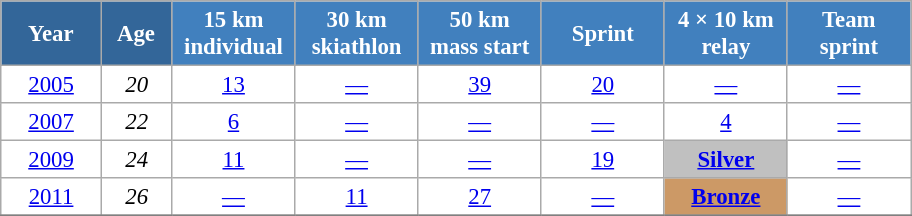<table class="wikitable" style="font-size:95%; text-align:center; border:grey solid 1px; border-collapse:collapse; background:#ffffff;">
<tr>
<th style="background-color:#369; color:white; width:60px;"> Year </th>
<th style="background-color:#369; color:white; width:40px;"> Age </th>
<th style="background-color:#4180be; color:white; width:75px;"> 15 km <br> individual </th>
<th style="background-color:#4180be; color:white; width:75px;"> 30 km <br> skiathlon </th>
<th style="background-color:#4180be; color:white; width:75px;"> 50 km <br> mass start </th>
<th style="background-color:#4180be; color:white; width:75px;"> Sprint </th>
<th style="background-color:#4180be; color:white; width:75px;"> 4 × 10 km <br> relay </th>
<th style="background-color:#4180be; color:white; width:75px;"> Team <br> sprint </th>
</tr>
<tr>
<td><a href='#'>2005</a></td>
<td><em>20</em></td>
<td><a href='#'>13</a></td>
<td><a href='#'>—</a></td>
<td><a href='#'>39</a></td>
<td><a href='#'>20</a></td>
<td><a href='#'>—</a></td>
<td><a href='#'>—</a></td>
</tr>
<tr>
<td><a href='#'>2007</a></td>
<td><em>22</em></td>
<td><a href='#'>6</a></td>
<td><a href='#'>—</a></td>
<td><a href='#'>—</a></td>
<td><a href='#'>—</a></td>
<td><a href='#'>4</a></td>
<td><a href='#'>—</a></td>
</tr>
<tr>
<td><a href='#'>2009</a></td>
<td><em>24</em></td>
<td><a href='#'>11</a></td>
<td><a href='#'>—</a></td>
<td><a href='#'>—</a></td>
<td><a href='#'>19</a></td>
<td style="background:silver;"><a href='#'><strong>Silver</strong></a></td>
<td><a href='#'>—</a></td>
</tr>
<tr>
<td><a href='#'>2011</a></td>
<td><em>26</em></td>
<td><a href='#'>—</a></td>
<td><a href='#'>11</a></td>
<td><a href='#'>27</a></td>
<td><a href='#'>—</a></td>
<td bgcolor="cc9966"><a href='#'><strong>Bronze</strong></a></td>
<td><a href='#'>—</a></td>
</tr>
<tr>
</tr>
</table>
